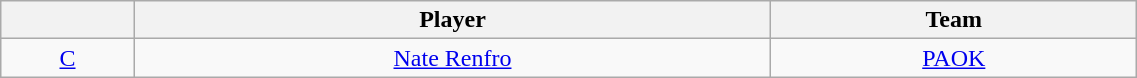<table class="wikitable" style="text-align: center;" width="60%">
<tr>
<th style="text-align:center;"></th>
<th style="text-align:center;">Player</th>
<th style="text-align:center;">Team</th>
</tr>
<tr>
<td style="text-align:center;"><a href='#'>C</a></td>
<td> <a href='#'>Nate Renfro</a></td>
<td><a href='#'>PAOK</a></td>
</tr>
</table>
